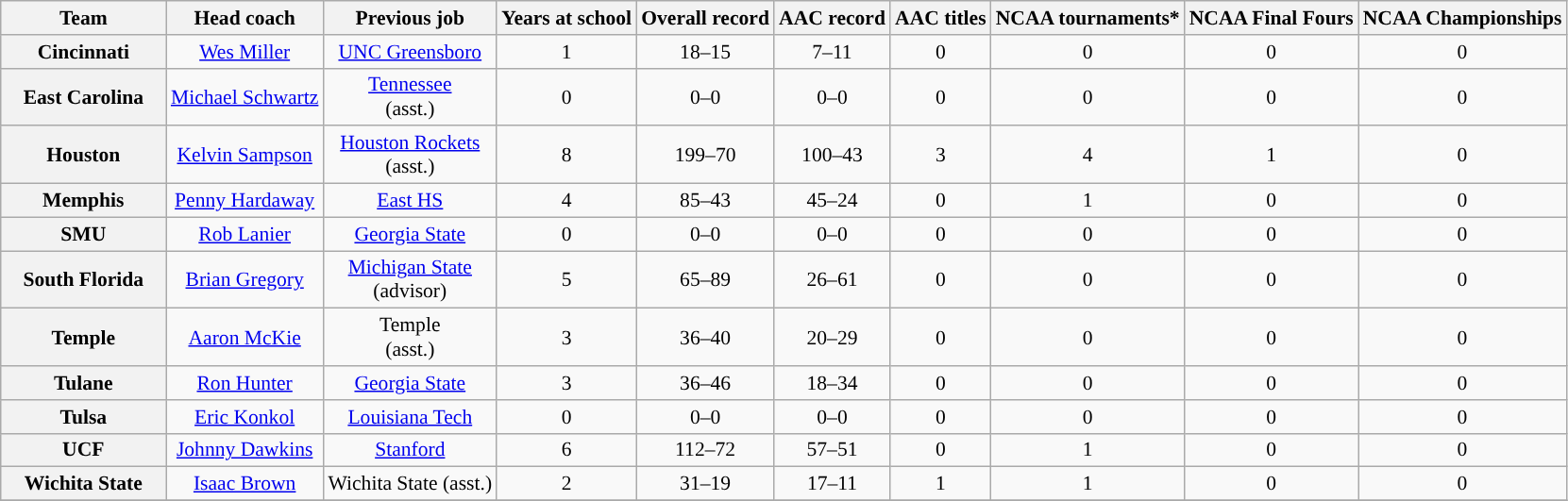<table class="wikitable sortable" style="text-align: center;font-size:90%;">
<tr>
<th width="110">Team</th>
<th>Head coach</th>
<th>Previous job</th>
<th>Years at school</th>
<th>Overall record</th>
<th>AAC record</th>
<th>AAC titles</th>
<th>NCAA tournaments*</th>
<th>NCAA Final Fours</th>
<th>NCAA Championships</th>
</tr>
<tr>
<th style=>Cincinnati</th>
<td><a href='#'>Wes Miller</a></td>
<td><a href='#'>UNC Greensboro</a></td>
<td>1</td>
<td>18–15</td>
<td>7–11</td>
<td>0</td>
<td>0</td>
<td>0</td>
<td>0</td>
</tr>
<tr>
<th style=>East Carolina</th>
<td><a href='#'>Michael Schwartz</a></td>
<td><a href='#'>Tennessee</a><br>(asst.)</td>
<td>0</td>
<td>0–0</td>
<td>0–0</td>
<td>0</td>
<td>0</td>
<td>0</td>
<td>0</td>
</tr>
<tr>
<th>Houston</th>
<td><a href='#'>Kelvin Sampson</a></td>
<td><a href='#'>Houston Rockets</a><br>(asst.)</td>
<td>8</td>
<td>199–70</td>
<td>100–43</td>
<td>3</td>
<td>4</td>
<td>1</td>
<td>0</td>
</tr>
<tr>
<th style=>Memphis</th>
<td><a href='#'>Penny Hardaway</a></td>
<td><a href='#'>East HS</a></td>
<td>4</td>
<td>85–43</td>
<td>45–24</td>
<td>0</td>
<td>1</td>
<td>0</td>
<td>0</td>
</tr>
<tr>
<th style=>SMU</th>
<td><a href='#'>Rob Lanier</a></td>
<td><a href='#'>Georgia State</a></td>
<td>0</td>
<td>0–0</td>
<td>0–0</td>
<td>0</td>
<td>0</td>
<td>0</td>
<td>0</td>
</tr>
<tr>
<th style=>South Florida</th>
<td><a href='#'>Brian Gregory</a></td>
<td><a href='#'>Michigan State</a><br>(advisor)</td>
<td>5</td>
<td>65–89</td>
<td>26–61</td>
<td>0</td>
<td>0</td>
<td>0</td>
<td>0</td>
</tr>
<tr>
<th style=>Temple</th>
<td><a href='#'>Aaron McKie</a></td>
<td>Temple<br>(asst.)</td>
<td>3</td>
<td>36–40</td>
<td>20–29</td>
<td>0</td>
<td>0</td>
<td>0</td>
<td>0</td>
</tr>
<tr>
<th style=>Tulane</th>
<td><a href='#'>Ron Hunter</a></td>
<td><a href='#'>Georgia State</a></td>
<td>3</td>
<td>36–46</td>
<td>18–34</td>
<td>0</td>
<td>0</td>
<td>0</td>
<td>0</td>
</tr>
<tr>
<th style=>Tulsa</th>
<td><a href='#'>Eric Konkol</a></td>
<td><a href='#'>Louisiana Tech</a></td>
<td>0</td>
<td>0–0</td>
<td>0–0</td>
<td>0</td>
<td>0</td>
<td>0</td>
<td>0</td>
</tr>
<tr>
<th style=>UCF</th>
<td><a href='#'>Johnny Dawkins</a></td>
<td><a href='#'>Stanford</a></td>
<td>6</td>
<td>112–72</td>
<td>57–51</td>
<td>0</td>
<td>1</td>
<td>0</td>
<td>0</td>
</tr>
<tr>
<th style=>Wichita State</th>
<td><a href='#'>Isaac Brown</a></td>
<td>Wichita State (asst.)</td>
<td>2</td>
<td>31–19</td>
<td>17–11</td>
<td>1</td>
<td>1</td>
<td>0</td>
<td>0</td>
</tr>
<tr>
</tr>
</table>
